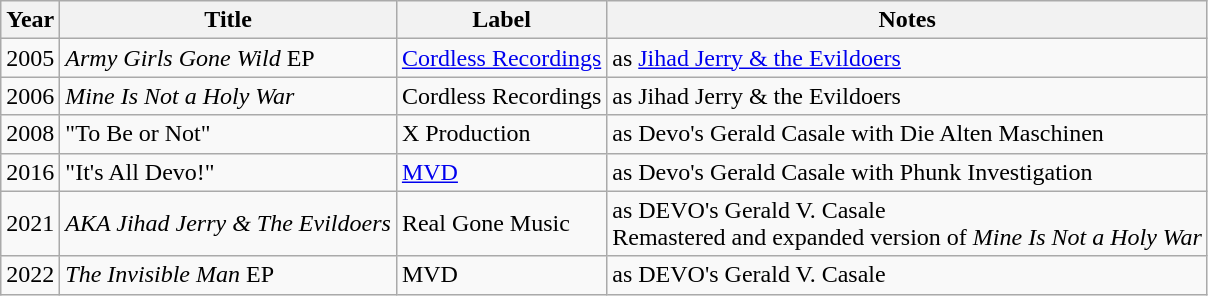<table class="wikitable">
<tr>
<th>Year</th>
<th>Title</th>
<th>Label</th>
<th>Notes</th>
</tr>
<tr>
<td>2005</td>
<td><em>Army Girls Gone Wild</em> EP</td>
<td><a href='#'>Cordless Recordings</a></td>
<td>as <a href='#'>Jihad Jerry & the Evildoers</a></td>
</tr>
<tr>
<td>2006</td>
<td><em>Mine Is Not a Holy War</em></td>
<td>Cordless Recordings</td>
<td>as Jihad Jerry & the Evildoers</td>
</tr>
<tr>
<td>2008</td>
<td>"To Be or Not"</td>
<td>X Production</td>
<td>as Devo's Gerald Casale with Die Alten Maschinen</td>
</tr>
<tr>
<td>2016</td>
<td>"It's All Devo!"</td>
<td><a href='#'>MVD</a></td>
<td>as Devo's Gerald Casale with Phunk Investigation</td>
</tr>
<tr>
<td>2021</td>
<td><em>AKA Jihad Jerry & The Evildoers</em></td>
<td>Real Gone Music</td>
<td>as DEVO's Gerald V. Casale<br>Remastered and expanded version of <em>Mine Is Not a Holy War</em></td>
</tr>
<tr>
<td>2022</td>
<td><em>The Invisible Man</em> EP</td>
<td>MVD</td>
<td>as DEVO's Gerald V. Casale</td>
</tr>
</table>
